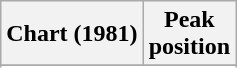<table class="wikitable sortable plainrowheaders" style="text-align:center">
<tr>
<th>Chart (1981)</th>
<th>Peak<br>position</th>
</tr>
<tr>
</tr>
<tr>
</tr>
</table>
